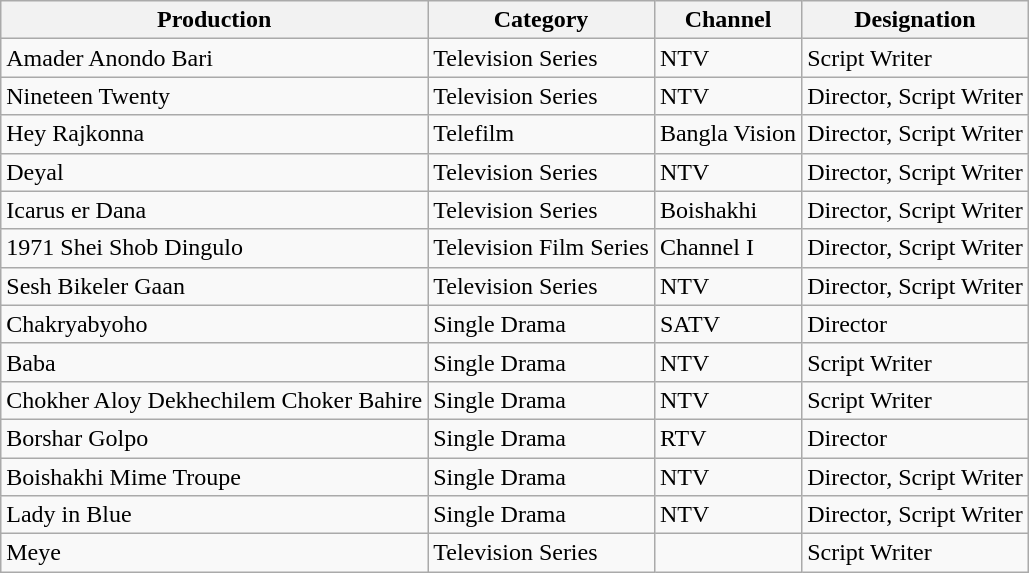<table class="wikitable">
<tr>
<th>Production</th>
<th>Category</th>
<th>Channel</th>
<th>Designation</th>
</tr>
<tr>
<td>Amader Anondo Bari</td>
<td>Television Series</td>
<td>NTV</td>
<td>Script Writer</td>
</tr>
<tr>
<td>Nineteen Twenty</td>
<td>Television Series</td>
<td>NTV</td>
<td>Director, Script Writer</td>
</tr>
<tr>
<td>Hey Rajkonna</td>
<td>Telefilm</td>
<td>Bangla Vision</td>
<td>Director, Script Writer</td>
</tr>
<tr>
<td>Deyal</td>
<td>Television Series</td>
<td>NTV</td>
<td>Director, Script Writer</td>
</tr>
<tr>
<td>Icarus er Dana</td>
<td>Television Series</td>
<td>Boishakhi</td>
<td>Director, Script Writer</td>
</tr>
<tr>
<td>1971 Shei Shob Dingulo</td>
<td>Television Film Series</td>
<td>Channel I</td>
<td>Director, Script Writer</td>
</tr>
<tr>
<td>Sesh Bikeler Gaan</td>
<td>Television Series</td>
<td>NTV</td>
<td>Director, Script Writer</td>
</tr>
<tr>
<td>Chakryabyoho</td>
<td>Single Drama</td>
<td>SATV</td>
<td>Director</td>
</tr>
<tr>
<td>Baba</td>
<td>Single Drama</td>
<td>NTV</td>
<td>Script Writer</td>
</tr>
<tr>
<td>Chokher Aloy Dekhechilem Choker Bahire</td>
<td>Single Drama</td>
<td>NTV</td>
<td>Script Writer</td>
</tr>
<tr>
<td>Borshar Golpo</td>
<td>Single Drama</td>
<td>RTV</td>
<td>Director</td>
</tr>
<tr>
<td>Boishakhi Mime Troupe</td>
<td>Single Drama</td>
<td>NTV</td>
<td>Director, Script Writer</td>
</tr>
<tr>
<td>Lady in Blue</td>
<td>Single Drama</td>
<td>NTV</td>
<td>Director, Script Writer</td>
</tr>
<tr>
<td>Meye</td>
<td>Television Series</td>
<td></td>
<td>Script Writer</td>
</tr>
</table>
